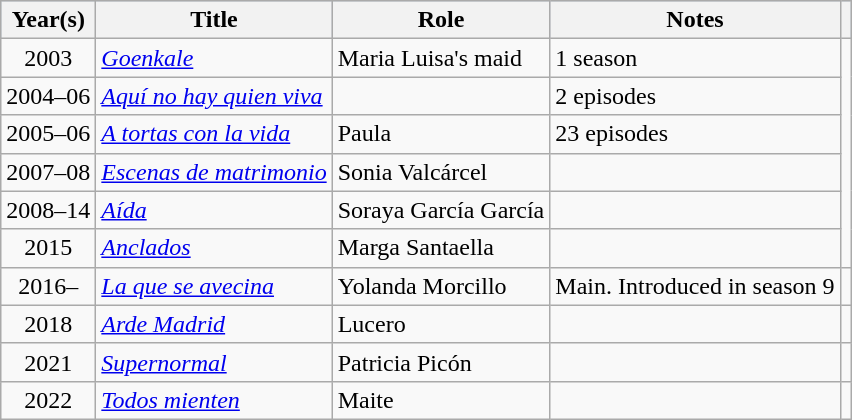<table class="wikitable">
<tr style="background:#b0c4de; text-align:center;">
<th>Year(s)</th>
<th>Title</th>
<th>Role</th>
<th>Notes</th>
<th></th>
</tr>
<tr>
<td align = "center">2003</td>
<td><em><a href='#'>Goenkale</a></em></td>
<td>Maria Luisa's maid</td>
<td>1 season</td>
</tr>
<tr>
<td align = "center">2004–06</td>
<td><em><a href='#'>Aquí no hay quien viva</a></em></td>
<td></td>
<td>2 episodes</td>
</tr>
<tr>
<td align = "center">2005–06</td>
<td><em><a href='#'>A tortas con la vida</a></em></td>
<td>Paula</td>
<td>23 episodes</td>
</tr>
<tr>
<td align = "center">2007–08</td>
<td><em><a href='#'>Escenas de matrimonio</a></em></td>
<td>Sonia Valcárcel</td>
<td></td>
</tr>
<tr>
<td align = "center">2008–14</td>
<td><em><a href='#'>Aída</a></em></td>
<td>Soraya García García</td>
<td></td>
</tr>
<tr>
<td align = "center">2015</td>
<td><em><a href='#'>Anclados</a></em></td>
<td>Marga Santaella</td>
<td></td>
</tr>
<tr>
<td align = "center">2016–</td>
<td><em><a href='#'>La que se avecina</a></em></td>
<td>Yolanda Morcillo</td>
<td>Main. Introduced in season 9</td>
<td align = "center"></td>
</tr>
<tr>
<td align = "center">2018</td>
<td><em><a href='#'>Arde Madrid</a></em></td>
<td>Lucero</td>
<td></td>
<td align = "center"></td>
</tr>
<tr>
<td align = "center">2021</td>
<td><em><a href='#'>Supernormal</a></em></td>
<td>Patricia Picón</td>
<td></td>
<td align = "center"></td>
</tr>
<tr>
<td align = "center">2022</td>
<td><em><a href='#'>Todos mienten</a></em></td>
<td>Maite</td>
<td></td>
<td align = "center"></td>
</tr>
</table>
